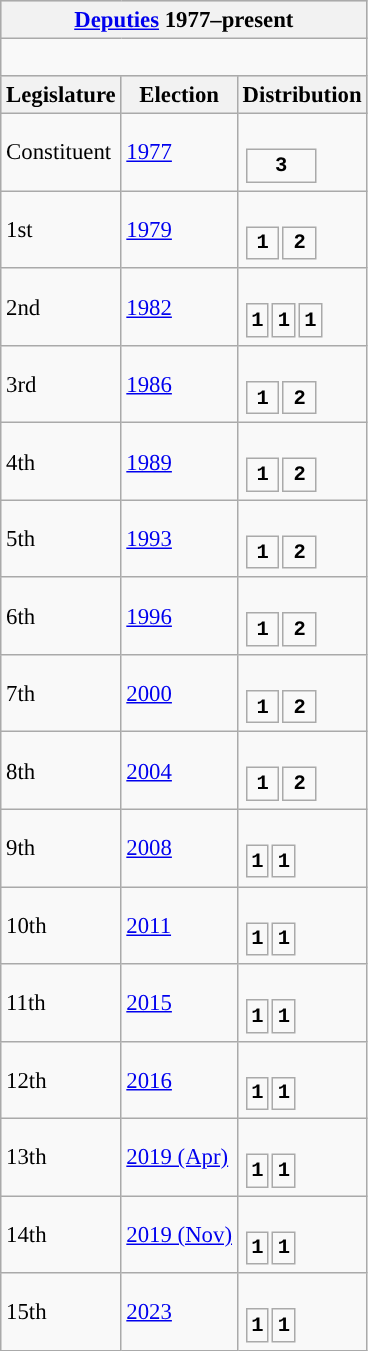<table class="wikitable" style="font-size:95%;">
<tr bgcolor="#CCCCCC">
<th colspan="3"><a href='#'>Deputies</a> 1977–present</th>
</tr>
<tr>
<td colspan="3"><br>






</td>
</tr>
<tr bgcolor="#CCCCCC">
<th>Legislature</th>
<th>Election</th>
<th>Distribution</th>
</tr>
<tr>
<td>Constituent</td>
<td><a href='#'>1977</a></td>
<td><br><table style="width:3.75em; font-size:90%; text-align:center; font-family:Courier New;">
<tr style="font-weight:bold">
<td style="background:">3</td>
</tr>
</table>
</td>
</tr>
<tr>
<td>1st</td>
<td><a href='#'>1979</a></td>
<td><br><table style="width:3.75em; font-size:90%; text-align:center; font-family:Courier New;">
<tr style="font-weight:bold">
<td style="background:">1</td>
<td style="background:">2</td>
</tr>
</table>
</td>
</tr>
<tr>
<td>2nd</td>
<td><a href='#'>1982</a></td>
<td><br><table style="width:3.75em; font-size:90%; text-align:center; font-family:Courier New;">
<tr style="font-weight:bold">
<td style="background:">1</td>
<td style="background:">1</td>
<td style="background:">1</td>
</tr>
</table>
</td>
</tr>
<tr>
<td>3rd</td>
<td><a href='#'>1986</a></td>
<td><br><table style="width:3.75em; font-size:90%; text-align:center; font-family:Courier New;">
<tr style="font-weight:bold">
<td style="background:">1</td>
<td style="background:">2</td>
</tr>
</table>
</td>
</tr>
<tr>
<td>4th</td>
<td><a href='#'>1989</a></td>
<td><br><table style="width:3.75em; font-size:90%; text-align:center; font-family:Courier New;">
<tr style="font-weight:bold">
<td style="background:">1</td>
<td style="background:">2</td>
</tr>
</table>
</td>
</tr>
<tr>
<td>5th</td>
<td><a href='#'>1993</a></td>
<td><br><table style="width:3.75em; font-size:90%; text-align:center; font-family:Courier New;">
<tr style="font-weight:bold">
<td style="background:">1</td>
<td style="background:">2</td>
</tr>
</table>
</td>
</tr>
<tr>
<td>6th</td>
<td><a href='#'>1996</a></td>
<td><br><table style="width:3.75em; font-size:90%; text-align:center; font-family:Courier New;">
<tr style="font-weight:bold">
<td style="background:">1</td>
<td style="background:">2</td>
</tr>
</table>
</td>
</tr>
<tr>
<td>7th</td>
<td><a href='#'>2000</a></td>
<td><br><table style="width:3.75em; font-size:90%; text-align:center; font-family:Courier New;">
<tr style="font-weight:bold">
<td style="background:">1</td>
<td style="background:">2</td>
</tr>
</table>
</td>
</tr>
<tr>
<td>8th</td>
<td><a href='#'>2004</a></td>
<td><br><table style="width:3.75em; font-size:90%; text-align:center; font-family:Courier New;">
<tr style="font-weight:bold">
<td style="background:">1</td>
<td style="background:">2</td>
</tr>
</table>
</td>
</tr>
<tr>
<td>9th</td>
<td><a href='#'>2008</a></td>
<td><br><table style="width:2.50em; font-size:90%; text-align:center; font-family:Courier New;">
<tr style="font-weight:bold">
<td style="background:">1</td>
<td style="background:">1</td>
</tr>
</table>
</td>
</tr>
<tr>
<td>10th</td>
<td><a href='#'>2011</a></td>
<td><br><table style="width:2.50em; font-size:90%; text-align:center; font-family:Courier New;">
<tr style="font-weight:bold">
<td style="background:">1</td>
<td style="background:">1</td>
</tr>
</table>
</td>
</tr>
<tr>
<td>11th</td>
<td><a href='#'>2015</a></td>
<td><br><table style="width:2.50em; font-size:90%; text-align:center; font-family:Courier New;">
<tr style="font-weight:bold">
<td style="background:">1</td>
<td style="background:">1</td>
</tr>
</table>
</td>
</tr>
<tr>
<td>12th</td>
<td><a href='#'>2016</a></td>
<td><br><table style="width:2.50em; font-size:90%; text-align:center; font-family:Courier New;">
<tr style="font-weight:bold">
<td style="background:">1</td>
<td style="background:">1</td>
</tr>
</table>
</td>
</tr>
<tr>
<td>13th</td>
<td><a href='#'>2019 (Apr)</a></td>
<td><br><table style="width:2.50em; font-size:90%; text-align:center; font-family:Courier New;">
<tr style="font-weight:bold">
<td style="background:">1</td>
<td style="background:">1</td>
</tr>
</table>
</td>
</tr>
<tr>
<td>14th</td>
<td><a href='#'>2019 (Nov)</a></td>
<td><br><table style="width:2.50em; font-size:90%; text-align:center; font-family:Courier New;">
<tr style="font-weight:bold">
<td style="background:">1</td>
<td style="background:">1</td>
</tr>
</table>
</td>
</tr>
<tr>
<td>15th</td>
<td><a href='#'>2023</a></td>
<td><br><table style="width:2.50em; font-size:90%; text-align:center; font-family:Courier New;">
<tr style="font-weight:bold">
<td style="background:">1</td>
<td style="background:">1</td>
</tr>
</table>
</td>
</tr>
</table>
